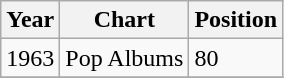<table class="wikitable">
<tr>
<th align="left">Year</th>
<th align="left">Chart</th>
<th align="left">Position</th>
</tr>
<tr>
<td align="left">1963</td>
<td align="left">Pop Albums</td>
<td align="left">80</td>
</tr>
<tr>
</tr>
</table>
